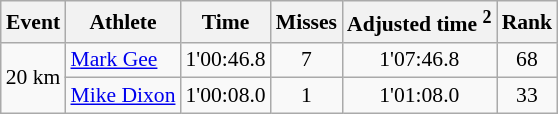<table class="wikitable" style="font-size:90%">
<tr>
<th>Event</th>
<th>Athlete</th>
<th>Time</th>
<th>Misses</th>
<th>Adjusted time <sup>2</sup></th>
<th>Rank</th>
</tr>
<tr>
<td rowspan="2">20 km</td>
<td><a href='#'>Mark Gee</a></td>
<td align="center">1'00:46.8</td>
<td align="center">7</td>
<td align="center">1'07:46.8</td>
<td align="center">68</td>
</tr>
<tr>
<td><a href='#'>Mike Dixon</a></td>
<td align="center">1'00:08.0</td>
<td align="center">1</td>
<td align="center">1'01:08.0</td>
<td align="center">33</td>
</tr>
</table>
